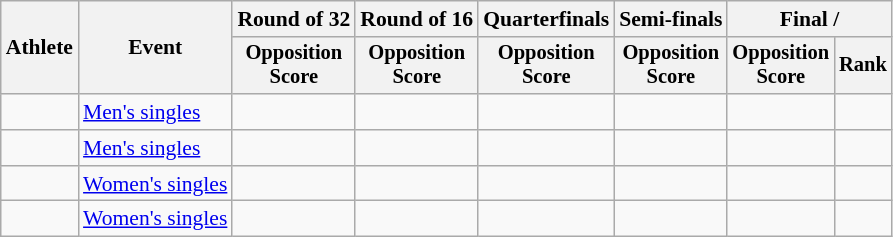<table class="wikitable" style="font-size:90%">
<tr>
<th rowspan=2>Athlete</th>
<th rowspan=2>Event</th>
<th>Round of 32</th>
<th>Round of 16</th>
<th>Quarterfinals</th>
<th>Semi-finals</th>
<th colspan=2>Final / </th>
</tr>
<tr style="font-size:95%">
<th>Opposition<br>Score</th>
<th>Opposition<br>Score</th>
<th>Opposition<br>Score</th>
<th>Opposition<br>Score</th>
<th>Opposition<br>Score</th>
<th>Rank</th>
</tr>
<tr align=center>
<td align=left></td>
<td align=left><a href='#'>Men's singles</a></td>
<td></td>
<td></td>
<td></td>
<td></td>
<td></td>
<td></td>
</tr>
<tr align=center>
<td align=left></td>
<td align=left><a href='#'>Men's singles</a></td>
<td></td>
<td></td>
<td></td>
<td></td>
<td></td>
<td></td>
</tr>
<tr align=center>
<td align=left></td>
<td align=left><a href='#'>Women's singles</a></td>
<td></td>
<td></td>
<td></td>
<td></td>
<td></td>
<td></td>
</tr>
<tr align=center>
<td align=left></td>
<td align=left><a href='#'>Women's singles</a></td>
<td></td>
<td></td>
<td></td>
<td></td>
<td></td>
<td></td>
</tr>
</table>
